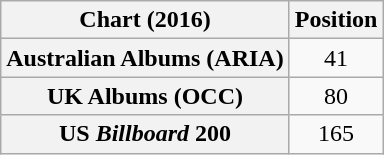<table class="wikitable sortable plainrowheaders" style="text-align:center">
<tr>
<th scope="col">Chart (2016)</th>
<th scope="col">Position</th>
</tr>
<tr>
<th scope="row">Australian Albums (ARIA)</th>
<td>41</td>
</tr>
<tr>
<th scope="row">UK Albums (OCC)</th>
<td>80</td>
</tr>
<tr>
<th scope="row">US <em>Billboard</em> 200</th>
<td>165</td>
</tr>
</table>
